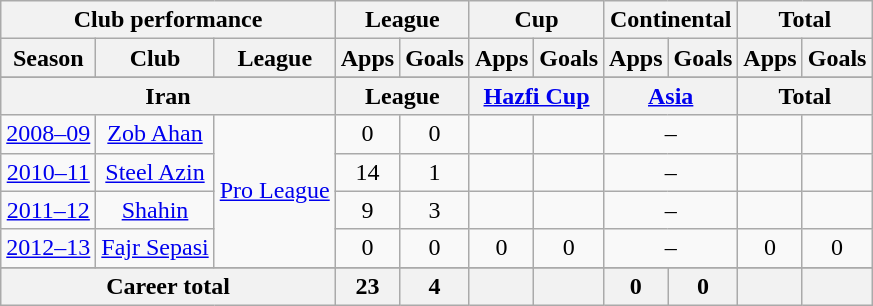<table class="wikitable" style="text-align:center">
<tr>
<th colspan=3>Club performance</th>
<th colspan=2>League</th>
<th colspan=2>Cup</th>
<th colspan=2>Continental</th>
<th colspan=2>Total</th>
</tr>
<tr>
<th>Season</th>
<th>Club</th>
<th>League</th>
<th>Apps</th>
<th>Goals</th>
<th>Apps</th>
<th>Goals</th>
<th>Apps</th>
<th>Goals</th>
<th>Apps</th>
<th>Goals</th>
</tr>
<tr>
</tr>
<tr>
<th colspan=3>Iran</th>
<th colspan=2>League</th>
<th colspan=2><a href='#'>Hazfi Cup</a></th>
<th colspan=2><a href='#'>Asia</a></th>
<th colspan=2>Total</th>
</tr>
<tr>
<td><a href='#'>2008–09</a></td>
<td><a href='#'>Zob Ahan</a></td>
<td rowspan="4"><a href='#'>Pro League</a></td>
<td>0</td>
<td>0</td>
<td></td>
<td></td>
<td colspan="2">–</td>
<td></td>
<td></td>
</tr>
<tr>
<td><a href='#'>2010–11</a></td>
<td><a href='#'>Steel Azin</a></td>
<td>14</td>
<td>1</td>
<td></td>
<td></td>
<td colspan="2">–</td>
<td></td>
<td></td>
</tr>
<tr>
<td><a href='#'>2011–12</a></td>
<td><a href='#'>Shahin</a></td>
<td>9</td>
<td>3</td>
<td></td>
<td></td>
<td colspan="2">–</td>
<td></td>
<td></td>
</tr>
<tr>
<td><a href='#'>2012–13</a></td>
<td><a href='#'>Fajr Sepasi</a></td>
<td>0</td>
<td>0</td>
<td>0</td>
<td>0</td>
<td colspan="2">–</td>
<td>0</td>
<td>0</td>
</tr>
<tr>
</tr>
<tr>
<th colspan=3>Career total</th>
<th>23</th>
<th>4</th>
<th></th>
<th></th>
<th>0</th>
<th>0</th>
<th></th>
<th></th>
</tr>
</table>
